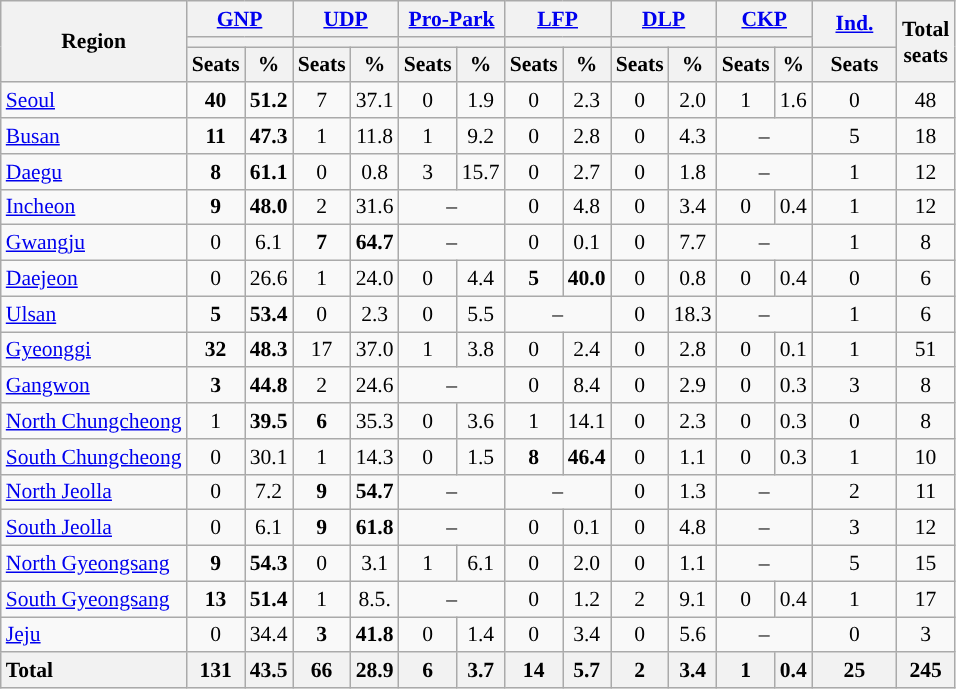<table class="wikitable nowrap sortable" style="text-align:center; font-size:90%">
<tr>
<th rowspan="3">Region</th>
<th colspan=2 style="width:50px" class="unsortable"><a href='#'>GNP</a></th>
<th colspan=2 style="width:50px" class="unsortable"><a href='#'>UDP</a></th>
<th colspan=2 style="width:50px" class="unsortable"><a href='#'>Pro-Park</a></th>
<th colspan=2 style="width:50px" class="unsortable"><a href='#'>LFP</a></th>
<th colspan=2 style="width:50px" class="unsortable"><a href='#'>DLP</a></th>
<th colspan=2 style="width:50px" class="unsortable"><a href='#'>CKP</a></th>
<th rowspan="2" style="width:50px" class="unsortable"><a href='#'>Ind.</a></th>
<th rowspan="3">Total<br>seats</th>
</tr>
<tr>
<th colspan=2 style="background:"></th>
<th colspan=2 style="background:"></th>
<th colspan=2 style="background:"></th>
<th colspan=2 style="background:"></th>
<th colspan=2 style="background:"></th>
<th colspan=2 style="background:"></th>
</tr>
<tr>
<th>Seats</th>
<th>%</th>
<th>Seats</th>
<th>%</th>
<th>Seats</th>
<th>%</th>
<th>Seats</th>
<th>%</th>
<th>Seats</th>
<th>%</th>
<th>Seats</th>
<th>%</th>
<th>Seats</th>
</tr>
<tr>
<td style="text-align:left"><a href='#'>Seoul</a></td>
<td><strong>40</strong></td>
<td><strong>51.2</strong></td>
<td>7</td>
<td>37.1</td>
<td>0</td>
<td>1.9</td>
<td>0</td>
<td>2.3</td>
<td>0</td>
<td>2.0</td>
<td>1</td>
<td>1.6</td>
<td>0</td>
<td>48</td>
</tr>
<tr>
<td style="text-align:left"><a href='#'>Busan</a></td>
<td><strong>11</strong></td>
<td><strong>47.3</strong></td>
<td>1</td>
<td>11.8</td>
<td>1</td>
<td>9.2</td>
<td>0</td>
<td>2.8</td>
<td>0</td>
<td>4.3</td>
<td colspan=2>–</td>
<td>5</td>
<td>18</td>
</tr>
<tr>
<td style="text-align:left"><a href='#'>Daegu</a></td>
<td><strong>8</strong></td>
<td><strong>61.1</strong></td>
<td>0</td>
<td>0.8</td>
<td>3</td>
<td>15.7</td>
<td>0</td>
<td>2.7</td>
<td>0</td>
<td>1.8</td>
<td colspan=2>–</td>
<td>1</td>
<td>12</td>
</tr>
<tr>
<td style="text-align:left"><a href='#'>Incheon</a></td>
<td><strong>9</strong></td>
<td><strong>48.0</strong></td>
<td>2</td>
<td>31.6</td>
<td colspan=2>–</td>
<td>0</td>
<td>4.8</td>
<td>0</td>
<td>3.4</td>
<td>0</td>
<td>0.4</td>
<td>1</td>
<td>12</td>
</tr>
<tr>
<td style="text-align:left"><a href='#'>Gwangju</a></td>
<td>0</td>
<td>6.1</td>
<td><strong>7</strong></td>
<td><strong>64.7</strong></td>
<td colspan=2>–</td>
<td>0</td>
<td>0.1</td>
<td>0</td>
<td>7.7</td>
<td colspan=2>–</td>
<td>1</td>
<td>8</td>
</tr>
<tr>
<td style="text-align:left"><a href='#'>Daejeon</a></td>
<td>0</td>
<td>26.6</td>
<td>1</td>
<td>24.0</td>
<td>0</td>
<td>4.4</td>
<td><strong>5</strong></td>
<td><strong>40.0</strong></td>
<td>0</td>
<td>0.8</td>
<td>0</td>
<td>0.4</td>
<td>0</td>
<td>6</td>
</tr>
<tr>
<td style="text-align:left"><a href='#'>Ulsan</a></td>
<td><strong>5</strong></td>
<td><strong>53.4</strong></td>
<td>0</td>
<td>2.3</td>
<td>0</td>
<td>5.5</td>
<td colspan=2>–</td>
<td>0</td>
<td>18.3</td>
<td colspan=2>–</td>
<td>1</td>
<td>6</td>
</tr>
<tr>
<td style="text-align:left"><a href='#'>Gyeonggi</a></td>
<td><strong>32</strong></td>
<td><strong>48.3</strong></td>
<td>17</td>
<td>37.0</td>
<td>1</td>
<td>3.8</td>
<td>0</td>
<td>2.4</td>
<td>0</td>
<td>2.8</td>
<td>0</td>
<td>0.1</td>
<td>1</td>
<td>51</td>
</tr>
<tr>
<td style="text-align:left"><a href='#'>Gangwon</a></td>
<td><strong>3</strong></td>
<td><strong>44.8</strong></td>
<td>2</td>
<td>24.6</td>
<td colspan=2>–</td>
<td>0</td>
<td>8.4</td>
<td>0</td>
<td>2.9</td>
<td>0</td>
<td>0.3</td>
<td>3</td>
<td>8</td>
</tr>
<tr>
<td style="text-align:left" data-sort-value="Chungcheong N"><a href='#'>North Chungcheong</a></td>
<td>1</td>
<td><strong>39.5</strong></td>
<td><strong>6</strong></td>
<td>35.3</td>
<td>0</td>
<td>3.6</td>
<td>1</td>
<td>14.1</td>
<td>0</td>
<td>2.3</td>
<td>0</td>
<td>0.3</td>
<td>0</td>
<td>8</td>
</tr>
<tr>
<td style="text-align:left" data-sort-value="Chungcheong S"><a href='#'>South Chungcheong</a></td>
<td>0</td>
<td>30.1</td>
<td>1</td>
<td>14.3</td>
<td>0</td>
<td>1.5</td>
<td><strong>8</strong></td>
<td><strong>46.4</strong></td>
<td>0</td>
<td>1.1</td>
<td>0</td>
<td>0.3</td>
<td>1</td>
<td>10</td>
</tr>
<tr>
<td style="text-align:left" data-sort-value="Jeolla N"><a href='#'>North Jeolla</a></td>
<td>0</td>
<td>7.2</td>
<td><strong>9</strong></td>
<td><strong>54.7</strong></td>
<td colspan=2>–</td>
<td colspan=2>–</td>
<td>0</td>
<td>1.3</td>
<td colspan=2>–</td>
<td>2</td>
<td>11</td>
</tr>
<tr>
<td style="text-align:left" data-sort-value="Jeolla S"><a href='#'>South Jeolla</a></td>
<td>0</td>
<td>6.1</td>
<td><strong>9</strong></td>
<td><strong>61.8</strong></td>
<td colspan=2>–</td>
<td>0</td>
<td>0.1</td>
<td>0</td>
<td>4.8</td>
<td colspan=2>–</td>
<td>3</td>
<td>12</td>
</tr>
<tr>
<td style="text-align:left" data-sort-value="Gyeongsang N"><a href='#'>North Gyeongsang</a></td>
<td><strong>9</strong></td>
<td><strong>54.3</strong></td>
<td>0</td>
<td>3.1</td>
<td>1</td>
<td>6.1</td>
<td>0</td>
<td>2.0</td>
<td>0</td>
<td>1.1</td>
<td colspan=2>–</td>
<td>5</td>
<td>15</td>
</tr>
<tr>
<td style="text-align:left" data-sort-value="Gyeongsang S"><a href='#'>South Gyeongsang</a></td>
<td><strong>13</strong></td>
<td><strong>51.4</strong></td>
<td>1</td>
<td>8.5.</td>
<td colspan=2>–</td>
<td>0</td>
<td>1.2</td>
<td>2</td>
<td>9.1</td>
<td>0</td>
<td>0.4</td>
<td>1</td>
<td>17</td>
</tr>
<tr>
<td style="text-align:left"><a href='#'>Jeju</a></td>
<td>0</td>
<td>34.4</td>
<td><strong>3</strong></td>
<td><strong>41.8</strong></td>
<td>0</td>
<td>1.4</td>
<td>0</td>
<td>3.4</td>
<td>0</td>
<td>5.6</td>
<td colspan=2>–</td>
<td>0</td>
<td>3</td>
</tr>
<tr class="sortbottom">
<th style="text-align:left">Total</th>
<th>131</th>
<th>43.5</th>
<th>66</th>
<th>28.9</th>
<th>6</th>
<th>3.7</th>
<th>14</th>
<th>5.7</th>
<th>2</th>
<th>3.4</th>
<th>1</th>
<th>0.4</th>
<th>25</th>
<th>245</th>
</tr>
</table>
